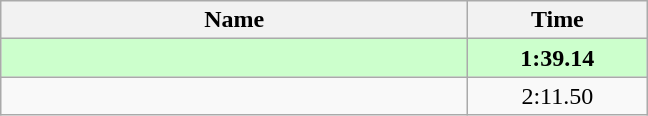<table class="wikitable" style="text-align:center;">
<tr>
<th style="width:19em">Name</th>
<th style="width:7em">Time</th>
</tr>
<tr bgcolor=ccffcc>
<td align=left><strong></strong></td>
<td><strong>1:39.14</strong></td>
</tr>
<tr>
<td align=left></td>
<td>2:11.50</td>
</tr>
</table>
